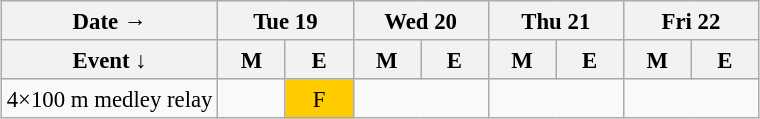<table class="wikitable" style="margin:0.5em auto; font-size:95%; line-height:1.25em;">
<tr style="text-align:center;">
<th>Date →</th>
<th colspan="2">Tue 19</th>
<th colspan="2">Wed 20</th>
<th colspan="2">Thu 21</th>
<th colspan="2">Fri 22</th>
</tr>
<tr>
<th>Event   ↓</th>
<th style="width:2.5em;">M</th>
<th style="width:2.5em;">E</th>
<th style="width:2.5em;">M</th>
<th style="width:2.5em;">E</th>
<th style="width:2.5em;">M</th>
<th style="width:2.5em;">E</th>
<th style="width:2.5em;">M</th>
<th style="width:2.5em;">E</th>
</tr>
<tr style="text-align:center;">
<td style="text-align:left;">4×100 m medley relay</td>
<td></td>
<td style="background-color:#ffcc00;">F</td>
<td colspan="2"></td>
<td colspan="2"></td>
<td colspan="2"></td>
</tr>
</table>
